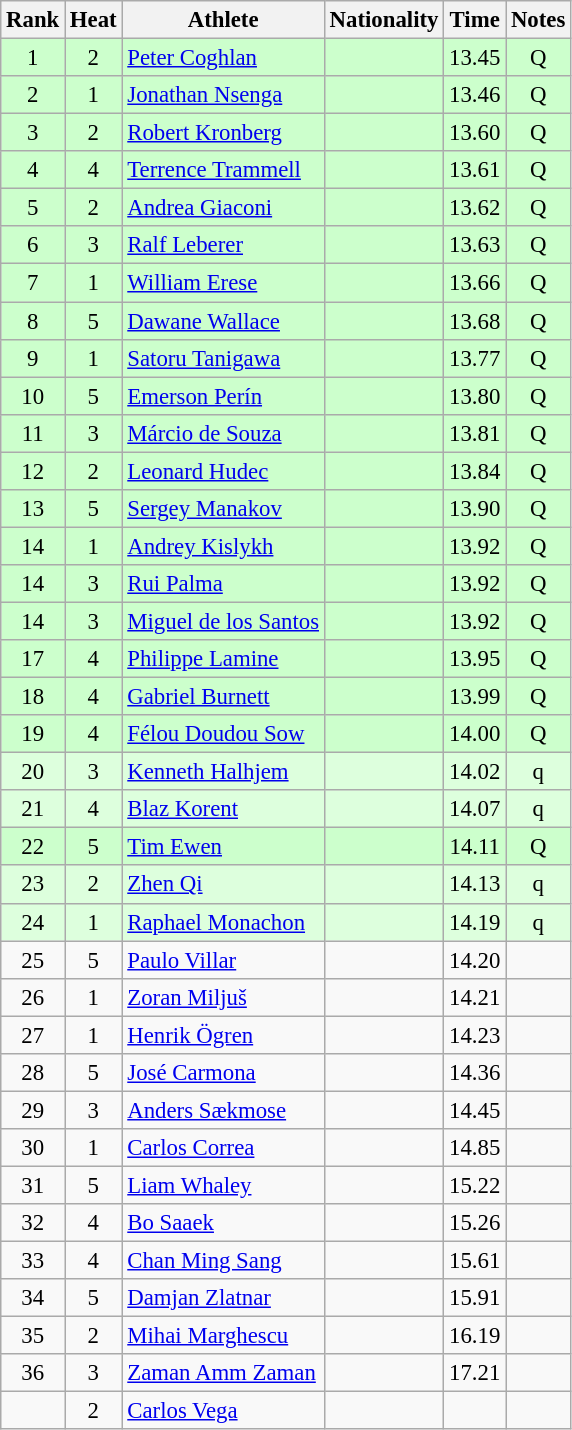<table class="wikitable sortable" style="text-align:center;font-size:95%">
<tr>
<th>Rank</th>
<th>Heat</th>
<th>Athlete</th>
<th>Nationality</th>
<th>Time</th>
<th>Notes</th>
</tr>
<tr bgcolor=ccffcc>
<td>1</td>
<td>2</td>
<td align="left"><a href='#'>Peter Coghlan</a></td>
<td align=left></td>
<td>13.45</td>
<td>Q</td>
</tr>
<tr bgcolor=ccffcc>
<td>2</td>
<td>1</td>
<td align="left"><a href='#'>Jonathan Nsenga</a></td>
<td align=left></td>
<td>13.46</td>
<td>Q</td>
</tr>
<tr bgcolor=ccffcc>
<td>3</td>
<td>2</td>
<td align="left"><a href='#'>Robert Kronberg</a></td>
<td align=left></td>
<td>13.60</td>
<td>Q</td>
</tr>
<tr bgcolor=ccffcc>
<td>4</td>
<td>4</td>
<td align="left"><a href='#'>Terrence Trammell</a></td>
<td align=left></td>
<td>13.61</td>
<td>Q</td>
</tr>
<tr bgcolor=ccffcc>
<td>5</td>
<td>2</td>
<td align="left"><a href='#'>Andrea Giaconi</a></td>
<td align=left></td>
<td>13.62</td>
<td>Q</td>
</tr>
<tr bgcolor=ccffcc>
<td>6</td>
<td>3</td>
<td align="left"><a href='#'>Ralf Leberer</a></td>
<td align=left></td>
<td>13.63</td>
<td>Q</td>
</tr>
<tr bgcolor=ccffcc>
<td>7</td>
<td>1</td>
<td align="left"><a href='#'>William Erese</a></td>
<td align=left></td>
<td>13.66</td>
<td>Q</td>
</tr>
<tr bgcolor=ccffcc>
<td>8</td>
<td>5</td>
<td align="left"><a href='#'>Dawane Wallace</a></td>
<td align=left></td>
<td>13.68</td>
<td>Q</td>
</tr>
<tr bgcolor=ccffcc>
<td>9</td>
<td>1</td>
<td align="left"><a href='#'>Satoru Tanigawa</a></td>
<td align=left></td>
<td>13.77</td>
<td>Q</td>
</tr>
<tr bgcolor=ccffcc>
<td>10</td>
<td>5</td>
<td align="left"><a href='#'>Emerson Perín</a></td>
<td align=left></td>
<td>13.80</td>
<td>Q</td>
</tr>
<tr bgcolor=ccffcc>
<td>11</td>
<td>3</td>
<td align="left"><a href='#'>Márcio de Souza</a></td>
<td align=left></td>
<td>13.81</td>
<td>Q</td>
</tr>
<tr bgcolor=ccffcc>
<td>12</td>
<td>2</td>
<td align="left"><a href='#'>Leonard Hudec</a></td>
<td align=left></td>
<td>13.84</td>
<td>Q</td>
</tr>
<tr bgcolor=ccffcc>
<td>13</td>
<td>5</td>
<td align="left"><a href='#'>Sergey Manakov</a></td>
<td align=left></td>
<td>13.90</td>
<td>Q</td>
</tr>
<tr bgcolor=ccffcc>
<td>14</td>
<td>1</td>
<td align="left"><a href='#'>Andrey Kislykh</a></td>
<td align=left></td>
<td>13.92</td>
<td>Q</td>
</tr>
<tr bgcolor=ccffcc>
<td>14</td>
<td>3</td>
<td align="left"><a href='#'>Rui Palma</a></td>
<td align=left></td>
<td>13.92</td>
<td>Q</td>
</tr>
<tr bgcolor=ccffcc>
<td>14</td>
<td>3</td>
<td align="left"><a href='#'>Miguel de los Santos</a></td>
<td align=left></td>
<td>13.92</td>
<td>Q</td>
</tr>
<tr bgcolor=ccffcc>
<td>17</td>
<td>4</td>
<td align="left"><a href='#'>Philippe Lamine</a></td>
<td align=left></td>
<td>13.95</td>
<td>Q</td>
</tr>
<tr bgcolor=ccffcc>
<td>18</td>
<td>4</td>
<td align="left"><a href='#'>Gabriel Burnett</a></td>
<td align=left></td>
<td>13.99</td>
<td>Q</td>
</tr>
<tr bgcolor=ccffcc>
<td>19</td>
<td>4</td>
<td align="left"><a href='#'>Félou Doudou Sow</a></td>
<td align=left></td>
<td>14.00</td>
<td>Q</td>
</tr>
<tr bgcolor=ddffdd>
<td>20</td>
<td>3</td>
<td align="left"><a href='#'>Kenneth Halhjem</a></td>
<td align=left></td>
<td>14.02</td>
<td>q</td>
</tr>
<tr bgcolor=ddffdd>
<td>21</td>
<td>4</td>
<td align="left"><a href='#'>Blaz Korent</a></td>
<td align=left></td>
<td>14.07</td>
<td>q</td>
</tr>
<tr bgcolor=ccffcc>
<td>22</td>
<td>5</td>
<td align="left"><a href='#'>Tim Ewen</a></td>
<td align=left></td>
<td>14.11</td>
<td>Q</td>
</tr>
<tr bgcolor=ddffdd>
<td>23</td>
<td>2</td>
<td align="left"><a href='#'>Zhen Qi</a></td>
<td align=left></td>
<td>14.13</td>
<td>q</td>
</tr>
<tr bgcolor=ddffdd>
<td>24</td>
<td>1</td>
<td align="left"><a href='#'>Raphael Monachon</a></td>
<td align=left></td>
<td>14.19</td>
<td>q</td>
</tr>
<tr>
<td>25</td>
<td>5</td>
<td align="left"><a href='#'>Paulo Villar</a></td>
<td align=left></td>
<td>14.20</td>
<td></td>
</tr>
<tr>
<td>26</td>
<td>1</td>
<td align="left"><a href='#'>Zoran Miljuš</a></td>
<td align=left></td>
<td>14.21</td>
<td></td>
</tr>
<tr>
<td>27</td>
<td>1</td>
<td align="left"><a href='#'>Henrik Ögren</a></td>
<td align=left></td>
<td>14.23</td>
<td></td>
</tr>
<tr>
<td>28</td>
<td>5</td>
<td align="left"><a href='#'>José Carmona</a></td>
<td align=left></td>
<td>14.36</td>
<td></td>
</tr>
<tr>
<td>29</td>
<td>3</td>
<td align="left"><a href='#'>Anders Sækmose</a></td>
<td align=left></td>
<td>14.45</td>
<td></td>
</tr>
<tr>
<td>30</td>
<td>1</td>
<td align="left"><a href='#'>Carlos Correa</a></td>
<td align=left></td>
<td>14.85</td>
<td></td>
</tr>
<tr>
<td>31</td>
<td>5</td>
<td align="left"><a href='#'>Liam Whaley</a></td>
<td align=left></td>
<td>15.22</td>
<td></td>
</tr>
<tr>
<td>32</td>
<td>4</td>
<td align="left"><a href='#'>Bo Saaek</a></td>
<td align=left></td>
<td>15.26</td>
<td></td>
</tr>
<tr>
<td>33</td>
<td>4</td>
<td align="left"><a href='#'>Chan Ming Sang</a></td>
<td align=left></td>
<td>15.61</td>
<td></td>
</tr>
<tr>
<td>34</td>
<td>5</td>
<td align="left"><a href='#'>Damjan Zlatnar</a></td>
<td align=left></td>
<td>15.91</td>
<td></td>
</tr>
<tr>
<td>35</td>
<td>2</td>
<td align="left"><a href='#'>Mihai Marghescu</a></td>
<td align=left></td>
<td>16.19</td>
<td></td>
</tr>
<tr>
<td>36</td>
<td>3</td>
<td align="left"><a href='#'>Zaman Amm Zaman</a></td>
<td align=left></td>
<td>17.21</td>
<td></td>
</tr>
<tr>
<td></td>
<td>2</td>
<td align="left"><a href='#'>Carlos Vega</a></td>
<td align=left></td>
<td></td>
<td></td>
</tr>
</table>
